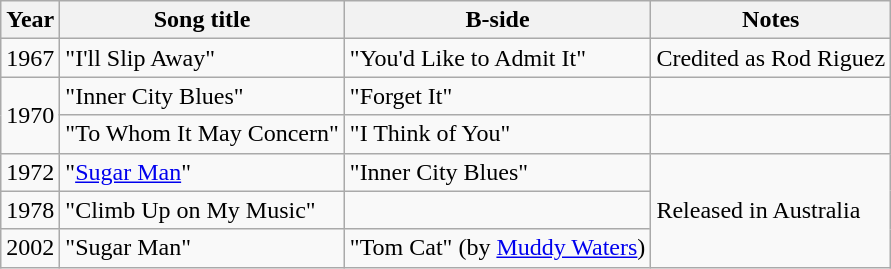<table class="wikitable">
<tr>
<th>Year</th>
<th><strong>Song title</strong></th>
<th><strong>B-side</strong></th>
<th>Notes</th>
</tr>
<tr>
<td>1967</td>
<td>"I'll Slip Away"</td>
<td>"You'd Like to Admit It"</td>
<td>Credited as Rod Riguez</td>
</tr>
<tr>
<td rowspan=2>1970</td>
<td>"Inner City Blues"</td>
<td>"Forget It"</td>
<td></td>
</tr>
<tr>
<td>"To Whom It May Concern"</td>
<td>"I Think of You"</td>
<td></td>
</tr>
<tr>
<td>1972</td>
<td>"<a href='#'>Sugar Man</a>"</td>
<td>"Inner City Blues"</td>
<td rowspan=3>Released in Australia</td>
</tr>
<tr>
<td>1978</td>
<td>"Climb Up on My Music"</td>
<td></td>
</tr>
<tr>
<td>2002</td>
<td>"Sugar Man"</td>
<td>"Tom Cat" (by <a href='#'>Muddy Waters</a>)</td>
</tr>
</table>
